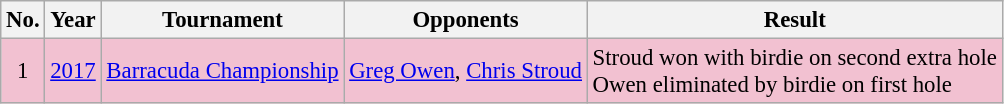<table class="wikitable" style="font-size:95%;">
<tr>
<th>No.</th>
<th>Year</th>
<th>Tournament</th>
<th>Opponents</th>
<th>Result</th>
</tr>
<tr style="background:#F2C1D1;">
<td align=center>1</td>
<td><a href='#'>2017</a></td>
<td><a href='#'>Barracuda Championship</a></td>
<td> <a href='#'>Greg Owen</a>,  <a href='#'>Chris Stroud</a></td>
<td>Stroud won with birdie on second extra hole<br>Owen eliminated by birdie on first hole</td>
</tr>
</table>
